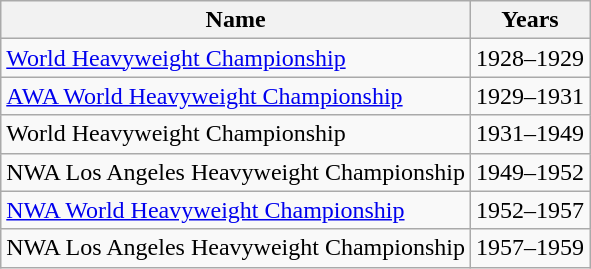<table class="wikitable">
<tr>
<th>Name</th>
<th>Years</th>
</tr>
<tr>
<td><a href='#'>World Heavyweight Championship</a></td>
<td>1928–1929</td>
</tr>
<tr>
<td><a href='#'>AWA World Heavyweight Championship</a></td>
<td>1929–1931</td>
</tr>
<tr>
<td>World Heavyweight Championship</td>
<td>1931–1949</td>
</tr>
<tr>
<td>NWA Los Angeles Heavyweight Championship</td>
<td>1949–1952</td>
</tr>
<tr>
<td><a href='#'>NWA World Heavyweight Championship</a></td>
<td>1952–1957</td>
</tr>
<tr>
<td>NWA Los Angeles Heavyweight Championship</td>
<td>1957–1959</td>
</tr>
</table>
